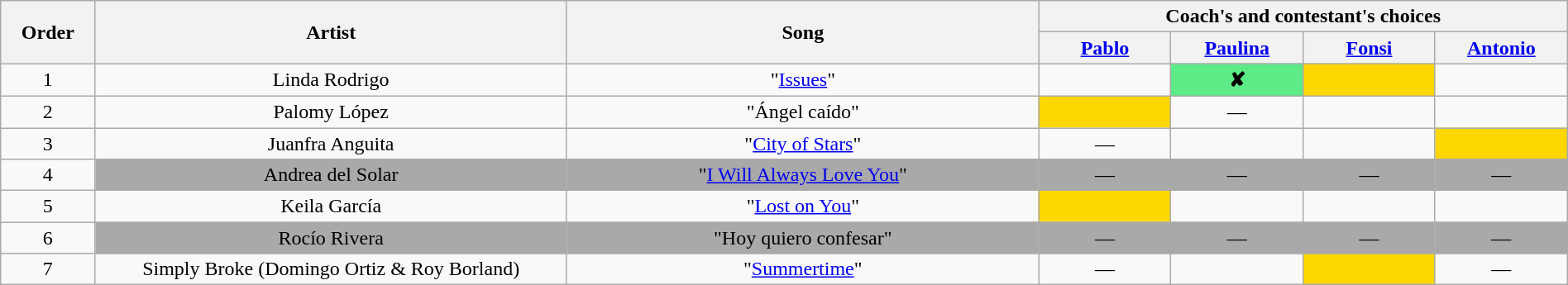<table class="wikitable" style="text-align:center; width:100%;">
<tr>
<th rowspan="2" scope="col" style="width:05%;">Order</th>
<th rowspan="2" scope="col" style="width:25%;">Artist</th>
<th rowspan="2" scope="col" style="width:25%;">Song</th>
<th colspan="4" scope="col" style="width:32%;">Coach's and contestant's choices</th>
</tr>
<tr>
<th width="07%"><a href='#'>Pablo</a></th>
<th width="07%"><a href='#'>Paulina</a></th>
<th width="07%"><a href='#'>Fonsi</a></th>
<th width="07%"><a href='#'>Antonio</a></th>
</tr>
<tr>
<td align="center">1</td>
<td>Linda Rodrigo</td>
<td>"<a href='#'>Issues</a>"</td>
<td align="center"><strong></strong></td>
<td align="center" bgcolor="#5deb87"><strong>✘</strong></td>
<td align="center" bgcolor="Gold"><strong></strong></td>
<td align="center"><strong></strong></td>
</tr>
<tr>
<td align="center">2</td>
<td>Palomy López</td>
<td>"Ángel caído"</td>
<td align="center" bgcolor="Gold"><strong></strong></td>
<td align="center">—</td>
<td align="center"><strong></strong></td>
<td align="center"><strong></strong></td>
</tr>
<tr>
<td align="center">3</td>
<td>Juanfra Anguita</td>
<td>"<a href='#'>City of Stars</a>"</td>
<td align="center">—</td>
<td align="center"><strong></strong></td>
<td align="center"><strong></strong></td>
<td align="center" bgcolor="Gold"><strong></strong></td>
</tr>
<tr>
<td align="center">4</td>
<td bgcolor="darkgrey">Andrea del Solar</td>
<td bgcolor="darkgrey">"<a href='#'>I Will Always Love You</a>"</td>
<td align="center" bgcolor="darkgrey">—</td>
<td align="center" bgcolor="darkgrey">—</td>
<td align="center" bgcolor="darkgrey">—</td>
<td align="center" bgcolor="darkgrey">—</td>
</tr>
<tr>
<td align="center">5</td>
<td>Keila García</td>
<td>"<a href='#'>Lost on You</a>"</td>
<td align="center" bgcolor="Gold"><strong></strong></td>
<td align="center"><strong></strong></td>
<td align="center"><strong></strong></td>
<td align="center"><strong></strong></td>
</tr>
<tr>
<td align="center">6</td>
<td bgcolor="darkgrey">Rocío Rivera</td>
<td bgcolor="darkgrey">"Hoy quiero confesar"</td>
<td align="center" bgcolor="darkgrey">—</td>
<td align="center" bgcolor="darkgrey">—</td>
<td align="center" bgcolor="darkgrey">—</td>
<td align="center" bgcolor="darkgrey">—</td>
</tr>
<tr>
<td align="center">7</td>
<td>Simply Broke (Domingo Ortiz & Roy Borland)</td>
<td>"<a href='#'>Summertime</a>"</td>
<td align="center">—</td>
<td align="center"><strong></strong></td>
<td align="center" bgcolor="Gold"><strong></strong></td>
<td align="center">—</td>
</tr>
</table>
